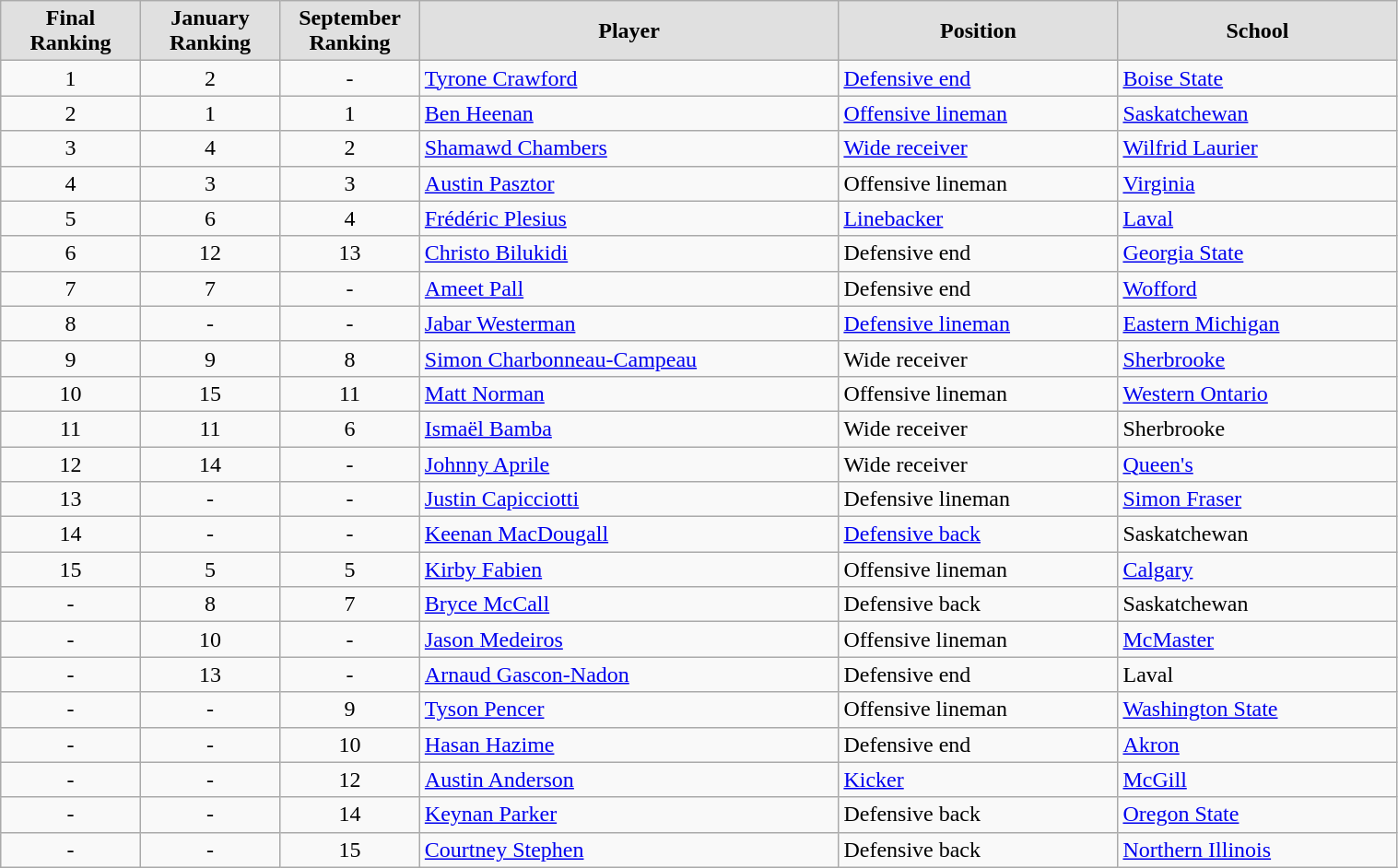<table class="wikitable sortable" width="80%">
<tr>
<th style="background:#e0e0e0; width:10%;">Final<br>Ranking</th>
<th style="background:#e0e0e0; width:10%;">January<br>Ranking</th>
<th style="background:#e0e0e0; width:10%;">September<br>Ranking</th>
<th style="background:#e0e0e0; width:30%;">Player</th>
<th style="background:#e0e0e0; width:20%;">Position</th>
<th style="background:#e0e0e0; width:20%;">School</th>
</tr>
<tr>
<td style="text-align:center;">1</td>
<td style="text-align:center;">2</td>
<td style="text-align:center;">-</td>
<td><a href='#'>Tyrone Crawford</a></td>
<td><a href='#'>Defensive end</a></td>
<td><a href='#'>Boise State</a></td>
</tr>
<tr>
<td style="text-align:center;">2</td>
<td style="text-align:center;">1</td>
<td style="text-align:center;">1</td>
<td><a href='#'>Ben Heenan</a></td>
<td><a href='#'>Offensive lineman</a></td>
<td><a href='#'>Saskatchewan</a></td>
</tr>
<tr>
<td style="text-align:center;">3</td>
<td style="text-align:center;">4</td>
<td style="text-align:center;">2</td>
<td><a href='#'>Shamawd Chambers</a></td>
<td><a href='#'>Wide receiver</a></td>
<td><a href='#'>Wilfrid Laurier</a></td>
</tr>
<tr>
<td style="text-align:center;">4</td>
<td style="text-align:center;">3</td>
<td style="text-align:center;">3</td>
<td><a href='#'>Austin Pasztor</a></td>
<td>Offensive lineman</td>
<td><a href='#'>Virginia</a></td>
</tr>
<tr>
<td style="text-align:center;">5</td>
<td style="text-align:center;">6</td>
<td style="text-align:center;">4</td>
<td><a href='#'>Frédéric Plesius</a></td>
<td><a href='#'>Linebacker</a></td>
<td><a href='#'>Laval</a></td>
</tr>
<tr>
<td style="text-align:center;">6</td>
<td style="text-align:center;">12</td>
<td style="text-align:center;">13</td>
<td><a href='#'>Christo Bilukidi</a></td>
<td>Defensive end</td>
<td><a href='#'>Georgia State</a></td>
</tr>
<tr>
<td style="text-align:center;">7</td>
<td style="text-align:center;">7</td>
<td style="text-align:center;">-</td>
<td><a href='#'>Ameet Pall</a></td>
<td>Defensive end</td>
<td><a href='#'>Wofford</a></td>
</tr>
<tr>
<td style="text-align:center;">8</td>
<td style="text-align:center;">-</td>
<td style="text-align:center;">-</td>
<td><a href='#'>Jabar Westerman</a></td>
<td><a href='#'>Defensive lineman</a></td>
<td><a href='#'>Eastern Michigan</a></td>
</tr>
<tr>
<td style="text-align:center;">9</td>
<td style="text-align:center;">9</td>
<td style="text-align:center;">8</td>
<td><a href='#'>Simon Charbonneau-Campeau</a></td>
<td>Wide receiver</td>
<td><a href='#'>Sherbrooke</a></td>
</tr>
<tr>
<td style="text-align:center;">10</td>
<td style="text-align:center;">15</td>
<td style="text-align:center;">11</td>
<td><a href='#'>Matt Norman</a></td>
<td>Offensive lineman</td>
<td><a href='#'>Western Ontario</a></td>
</tr>
<tr>
<td style="text-align:center;">11</td>
<td style="text-align:center;">11</td>
<td style="text-align:center;">6</td>
<td><a href='#'>Ismaël Bamba</a></td>
<td>Wide receiver</td>
<td>Sherbrooke</td>
</tr>
<tr>
<td style="text-align:center;">12</td>
<td style="text-align:center;">14</td>
<td style="text-align:center;">-</td>
<td><a href='#'>Johnny Aprile</a></td>
<td>Wide receiver</td>
<td><a href='#'>Queen's</a></td>
</tr>
<tr>
<td style="text-align:center;">13</td>
<td style="text-align:center;">-</td>
<td style="text-align:center;">-</td>
<td><a href='#'>Justin Capicciotti</a></td>
<td>Defensive lineman</td>
<td><a href='#'>Simon Fraser</a></td>
</tr>
<tr>
<td style="text-align:center;">14</td>
<td style="text-align:center;">-</td>
<td style="text-align:center;">-</td>
<td><a href='#'>Keenan MacDougall</a></td>
<td><a href='#'>Defensive back</a></td>
<td>Saskatchewan</td>
</tr>
<tr>
<td style="text-align:center;">15</td>
<td style="text-align:center;">5</td>
<td style="text-align:center;">5</td>
<td><a href='#'>Kirby Fabien</a></td>
<td>Offensive lineman</td>
<td><a href='#'>Calgary</a></td>
</tr>
<tr>
<td style="text-align:center;">-</td>
<td style="text-align:center;">8</td>
<td style="text-align:center;">7</td>
<td><a href='#'>Bryce McCall</a></td>
<td>Defensive back</td>
<td>Saskatchewan</td>
</tr>
<tr>
<td style="text-align:center;">-</td>
<td style="text-align:center;">10</td>
<td style="text-align:center;">-</td>
<td><a href='#'>Jason Medeiros</a></td>
<td>Offensive lineman</td>
<td><a href='#'>McMaster</a></td>
</tr>
<tr>
<td style="text-align:center;">-</td>
<td style="text-align:center;">13</td>
<td style="text-align:center;">-</td>
<td><a href='#'>Arnaud Gascon-Nadon</a></td>
<td>Defensive end</td>
<td>Laval</td>
</tr>
<tr>
<td style="text-align:center;">-</td>
<td style="text-align:center;">-</td>
<td style="text-align:center;">9</td>
<td><a href='#'>Tyson Pencer</a></td>
<td>Offensive lineman</td>
<td><a href='#'>Washington State</a></td>
</tr>
<tr>
<td style="text-align:center;">-</td>
<td style="text-align:center;">-</td>
<td style="text-align:center;">10</td>
<td><a href='#'>Hasan Hazime</a></td>
<td>Defensive end</td>
<td><a href='#'>Akron</a></td>
</tr>
<tr>
<td style="text-align:center;">-</td>
<td style="text-align:center;">-</td>
<td style="text-align:center;">12</td>
<td><a href='#'>Austin Anderson</a></td>
<td><a href='#'>Kicker</a></td>
<td><a href='#'>McGill</a></td>
</tr>
<tr>
<td style="text-align:center;">-</td>
<td style="text-align:center;">-</td>
<td style="text-align:center;">14</td>
<td><a href='#'>Keynan Parker</a></td>
<td>Defensive back</td>
<td><a href='#'>Oregon State</a></td>
</tr>
<tr>
<td style="text-align:center;">-</td>
<td style="text-align:center;">-</td>
<td style="text-align:center;">15</td>
<td><a href='#'>Courtney Stephen</a></td>
<td>Defensive back</td>
<td><a href='#'>Northern Illinois</a></td>
</tr>
</table>
